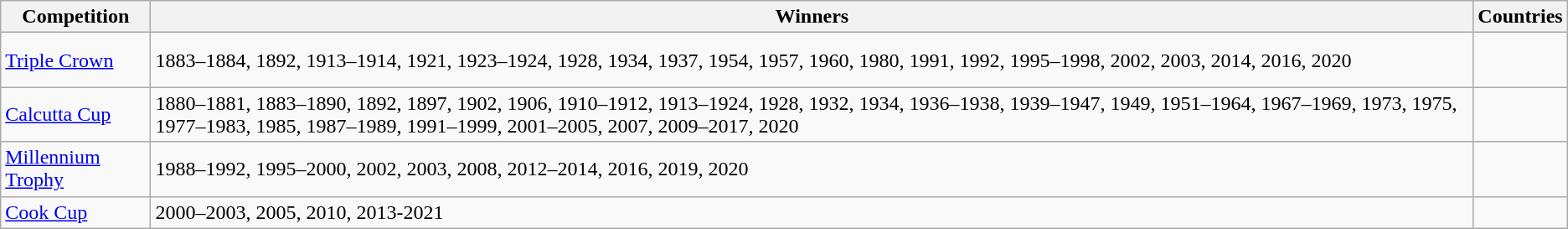<table class="wikitable">
<tr>
<th>Competition</th>
<th>Winners</th>
<th>Countries</th>
</tr>
<tr>
<td><a href='#'>Triple Crown</a></td>
<td>1883–1884, 1892, 1913–1914, 1921, 1923–1924, 1928, 1934, 1937, 1954, 1957, 1960, 1980, 1991, 1992, 1995–1998, 2002, 2003, 2014, 2016, 2020</td>
<td> <br>  <br> </td>
</tr>
<tr>
<td><a href='#'>Calcutta Cup</a></td>
<td>1880–1881, 1883–1890, 1892, 1897, 1902, 1906, 1910–1912, 1913–1924, 1928, 1932, 1934, 1936–1938, 1939–1947, 1949, 1951–1964, 1967–1969, 1973, 1975, 1977–1983, 1985, 1987–1989, 1991–1999, 2001–2005, 2007, 2009–2017, 2020</td>
<td></td>
</tr>
<tr>
<td><a href='#'>Millennium Trophy</a></td>
<td>1988–1992, 1995–2000, 2002, 2003, 2008, 2012–2014, 2016, 2019, 2020</td>
<td></td>
</tr>
<tr>
<td><a href='#'>Cook Cup</a></td>
<td>2000–2003, 2005, 2010, 2013-2021</td>
<td></td>
</tr>
</table>
